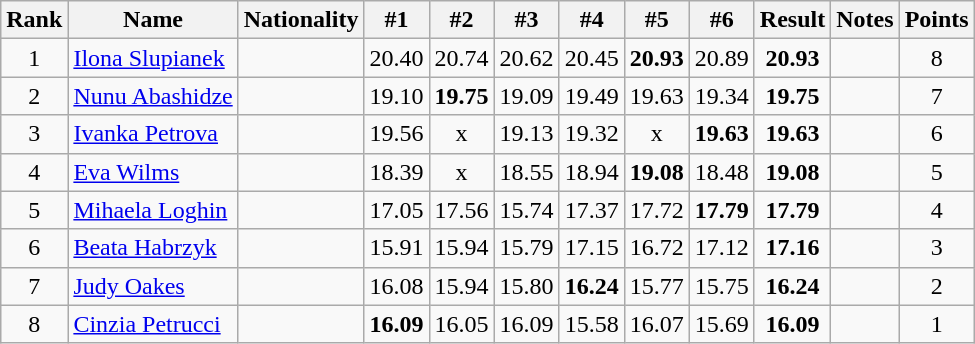<table class="wikitable sortable" style="text-align:center">
<tr>
<th>Rank</th>
<th>Name</th>
<th>Nationality</th>
<th>#1</th>
<th>#2</th>
<th>#3</th>
<th>#4</th>
<th>#5</th>
<th>#6</th>
<th>Result</th>
<th>Notes</th>
<th>Points</th>
</tr>
<tr>
<td>1</td>
<td align=left><a href='#'>Ilona Slupianek</a></td>
<td align=left></td>
<td>20.40</td>
<td>20.74</td>
<td>20.62</td>
<td>20.45</td>
<td><strong>20.93</strong></td>
<td>20.89</td>
<td><strong>20.93</strong></td>
<td></td>
<td>8</td>
</tr>
<tr>
<td>2</td>
<td align=left><a href='#'>Nunu Abashidze</a></td>
<td align=left></td>
<td>19.10</td>
<td><strong>19.75</strong></td>
<td>19.09</td>
<td>19.49</td>
<td>19.63</td>
<td>19.34</td>
<td><strong>19.75</strong></td>
<td></td>
<td>7</td>
</tr>
<tr>
<td>3</td>
<td align=left><a href='#'>Ivanka Petrova</a></td>
<td align=left></td>
<td>19.56</td>
<td>x</td>
<td>19.13</td>
<td>19.32</td>
<td>x</td>
<td><strong>19.63</strong></td>
<td><strong>19.63</strong></td>
<td></td>
<td>6</td>
</tr>
<tr>
<td>4</td>
<td align=left><a href='#'>Eva Wilms</a></td>
<td align=left></td>
<td>18.39</td>
<td>x</td>
<td>18.55</td>
<td>18.94</td>
<td><strong>19.08</strong></td>
<td>18.48</td>
<td><strong>19.08</strong></td>
<td></td>
<td>5</td>
</tr>
<tr>
<td>5</td>
<td align=left><a href='#'>Mihaela Loghin</a></td>
<td align=left></td>
<td>17.05</td>
<td>17.56</td>
<td>15.74</td>
<td>17.37</td>
<td>17.72</td>
<td><strong>17.79</strong></td>
<td><strong>17.79</strong></td>
<td></td>
<td>4</td>
</tr>
<tr>
<td>6</td>
<td align=left><a href='#'>Beata Habrzyk</a></td>
<td align=left></td>
<td>15.91</td>
<td>15.94</td>
<td>15.79</td>
<td>17.15</td>
<td>16.72</td>
<td>17.12</td>
<td><strong>17.16</strong></td>
<td></td>
<td>3</td>
</tr>
<tr>
<td>7</td>
<td align=left><a href='#'>Judy Oakes</a></td>
<td align=left></td>
<td>16.08</td>
<td>15.94</td>
<td>15.80</td>
<td><strong>16.24</strong></td>
<td>15.77</td>
<td>15.75</td>
<td><strong>16.24</strong></td>
<td></td>
<td>2</td>
</tr>
<tr>
<td>8</td>
<td align=left><a href='#'>Cinzia Petrucci</a></td>
<td align=left></td>
<td><strong>16.09</strong></td>
<td>16.05</td>
<td>16.09</td>
<td>15.58</td>
<td>16.07</td>
<td>15.69</td>
<td><strong>16.09</strong></td>
<td></td>
<td>1</td>
</tr>
</table>
